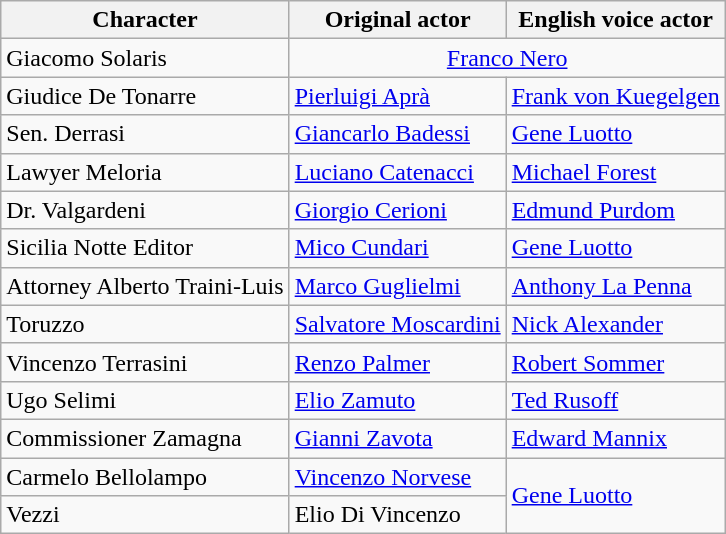<table class="wikitable">
<tr>
<th>Character</th>
<th>Original actor</th>
<th>English voice actor</th>
</tr>
<tr>
<td>Giacomo Solaris</td>
<td colspan="2" style="text-align:center"><a href='#'>Franco Nero</a></td>
</tr>
<tr>
<td>Giudice De Tonarre</td>
<td><a href='#'>Pierluigi Aprà</a></td>
<td><a href='#'>Frank von Kuegelgen</a></td>
</tr>
<tr>
<td>Sen. Derrasi</td>
<td><a href='#'>Giancarlo Badessi</a></td>
<td><a href='#'>Gene Luotto</a></td>
</tr>
<tr>
<td>Lawyer Meloria</td>
<td><a href='#'>Luciano Catenacci</a></td>
<td><a href='#'>Michael Forest</a></td>
</tr>
<tr>
<td>Dr. Valgardeni</td>
<td><a href='#'>Giorgio Cerioni</a></td>
<td><a href='#'>Edmund Purdom</a></td>
</tr>
<tr>
<td>Sicilia Notte Editor</td>
<td><a href='#'>Mico Cundari</a></td>
<td><a href='#'>Gene Luotto</a></td>
</tr>
<tr>
<td>Attorney Alberto Traini-Luis</td>
<td><a href='#'>Marco Guglielmi</a></td>
<td><a href='#'>Anthony La Penna</a></td>
</tr>
<tr>
<td>Toruzzo</td>
<td><a href='#'>Salvatore Moscardini</a></td>
<td><a href='#'>Nick Alexander</a></td>
</tr>
<tr>
<td>Vincenzo Terrasini</td>
<td><a href='#'>Renzo Palmer</a></td>
<td><a href='#'>Robert Sommer</a></td>
</tr>
<tr>
<td>Ugo Selimi</td>
<td><a href='#'>Elio Zamuto</a></td>
<td><a href='#'>Ted Rusoff</a></td>
</tr>
<tr>
<td>Commissioner Zamagna</td>
<td><a href='#'>Gianni Zavota</a></td>
<td><a href='#'>Edward Mannix</a></td>
</tr>
<tr>
<td>Carmelo Bellolampo</td>
<td><a href='#'>Vincenzo Norvese</a></td>
<td rowspan="2"><a href='#'>Gene Luotto</a></td>
</tr>
<tr>
<td>Vezzi</td>
<td>Elio Di Vincenzo</td>
</tr>
</table>
